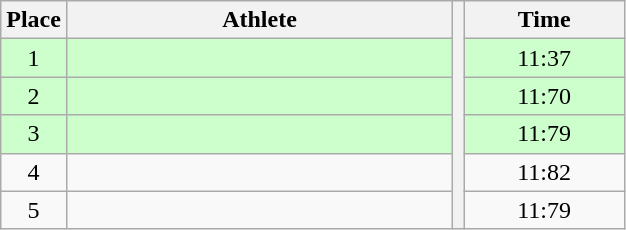<table class="wikitable" style="text-align:center">
<tr>
<th>Place</th>
<th width=250>Athlete</th>
<th rowspan=27></th>
<th width=100>Time</th>
</tr>
<tr style="background:#ccffcc;">
<td>1</td>
<td align=left></td>
<td>11:37</td>
</tr>
<tr style="background:#ccffcc;">
<td>2</td>
<td align=left></td>
<td>11:70</td>
</tr>
<tr style="background:#ccffcc;">
<td>3</td>
<td align=left></td>
<td>11:79</td>
</tr>
<tr>
<td>4</td>
<td align=left></td>
<td>11:82</td>
</tr>
<tr>
<td>5</td>
<td align=left></td>
<td>11:79</td>
</tr>
</table>
